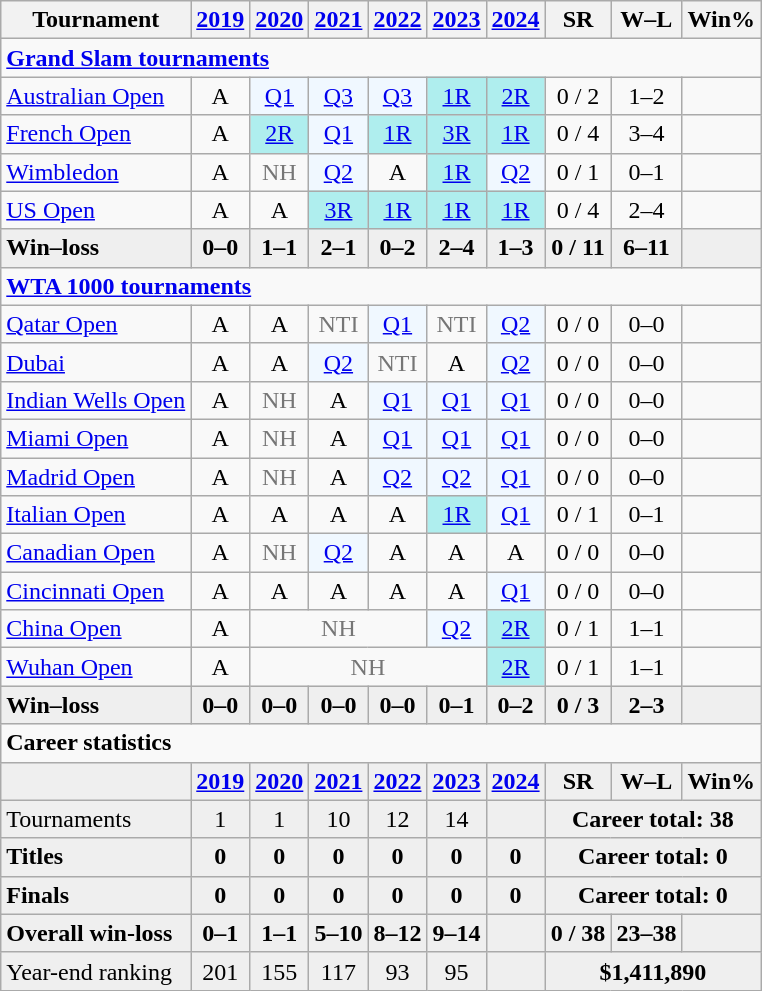<table class=wikitable style=text-align:center>
<tr>
<th>Tournament</th>
<th><a href='#'>2019</a></th>
<th><a href='#'>2020</a></th>
<th><a href='#'>2021</a></th>
<th><a href='#'>2022</a></th>
<th><a href='#'>2023</a></th>
<th><a href='#'>2024</a></th>
<th>SR</th>
<th>W–L</th>
<th>Win%</th>
</tr>
<tr>
<td colspan="10" style="text-align:left"><strong><a href='#'>Grand Slam tournaments</a></strong></td>
</tr>
<tr>
<td style=text-align:left><a href='#'>Australian Open</a></td>
<td>A</td>
<td style=background:#f0f8ff><a href='#'>Q1</a></td>
<td style=background:#f0f8ff><a href='#'>Q3</a></td>
<td style=background:#f0f8ff><a href='#'>Q3</a></td>
<td style=background:#afeeee><a href='#'>1R</a></td>
<td style=background:#afeeee><a href='#'>2R</a></td>
<td>0 / 2</td>
<td>1–2</td>
<td></td>
</tr>
<tr>
<td style=text-align:left><a href='#'>French Open</a></td>
<td>A</td>
<td style=background:#afeeee><a href='#'>2R</a></td>
<td style=background:#f0f8ff><a href='#'>Q1</a></td>
<td style=background:#afeeee><a href='#'>1R</a></td>
<td style=background:#afeeee><a href='#'>3R</a></td>
<td style=background:#afeeee><a href='#'>1R</a></td>
<td>0 / 4</td>
<td>3–4</td>
<td></td>
</tr>
<tr>
<td style=text-align:left><a href='#'>Wimbledon</a></td>
<td>A</td>
<td style=color:#767676>NH</td>
<td style=background:#f0f8ff><a href='#'>Q2</a></td>
<td>A</td>
<td style=background:#afeeee><a href='#'>1R</a></td>
<td style=background:#f0f8ff><a href='#'>Q2</a></td>
<td>0 / 1</td>
<td>0–1</td>
<td></td>
</tr>
<tr>
<td style=text-align:left><a href='#'>US Open</a></td>
<td>A</td>
<td>A</td>
<td style=background:#afeeee><a href='#'>3R</a></td>
<td style=background:#afeeee><a href='#'>1R</a></td>
<td style=background:#afeeee><a href='#'>1R</a></td>
<td style=background:#afeeee><a href='#'>1R</a></td>
<td>0 / 4</td>
<td>2–4</td>
<td></td>
</tr>
<tr style=background:#efefef;font-weight:bold>
<td style=text-align:left>Win–loss</td>
<td>0–0</td>
<td>1–1</td>
<td>2–1</td>
<td>0–2</td>
<td>2–4</td>
<td>1–3</td>
<td>0 / 11</td>
<td>6–11</td>
<td></td>
</tr>
<tr>
<td colspan="10" style="text-align:left"><strong><a href='#'>WTA 1000 tournaments</a></strong></td>
</tr>
<tr>
<td style=text-align:left><a href='#'>Qatar Open</a></td>
<td>A</td>
<td>A</td>
<td style=color:#767676>NTI</td>
<td style=background:#f0f8ff><a href='#'>Q1</a></td>
<td style=color:#767676>NTI</td>
<td style=background:#f0f8ff><a href='#'>Q2</a></td>
<td>0 / 0</td>
<td>0–0</td>
<td></td>
</tr>
<tr>
<td style=text-align:left><a href='#'>Dubai</a></td>
<td>A</td>
<td>A</td>
<td style=background:#f0f8ff><a href='#'>Q2</a></td>
<td style=color:#767676>NTI</td>
<td>A</td>
<td style=background:#f0f8ff><a href='#'>Q2</a></td>
<td>0 / 0</td>
<td>0–0</td>
<td></td>
</tr>
<tr>
<td style=text-align:left><a href='#'>Indian Wells Open</a></td>
<td>A</td>
<td style=color:#767676>NH</td>
<td>A</td>
<td style=background:#f0f8ff><a href='#'>Q1</a></td>
<td style=background:#f0f8ff><a href='#'>Q1</a></td>
<td style=background:#f0f8ff><a href='#'>Q1</a></td>
<td>0 / 0</td>
<td>0–0</td>
<td></td>
</tr>
<tr>
<td style=text-align:left><a href='#'>Miami Open</a></td>
<td>A</td>
<td style=color:#767676>NH</td>
<td>A</td>
<td style=background:#f0f8ff><a href='#'>Q1</a></td>
<td style=background:#f0f8ff><a href='#'>Q1</a></td>
<td style=background:#f0f8ff><a href='#'>Q1</a></td>
<td>0 / 0</td>
<td>0–0</td>
<td></td>
</tr>
<tr>
<td style=text-align:left><a href='#'>Madrid Open</a></td>
<td>A</td>
<td style=color:#767676>NH</td>
<td>A</td>
<td style=background:#f0f8ff><a href='#'>Q2</a></td>
<td style=background:#f0f8ff><a href='#'>Q2</a></td>
<td style=background:#f0f8ff><a href='#'>Q1</a></td>
<td>0 / 0</td>
<td>0–0</td>
<td></td>
</tr>
<tr>
<td style=text-align:left><a href='#'>Italian Open</a></td>
<td>A</td>
<td>A</td>
<td>A</td>
<td>A</td>
<td style=background:#afeeee><a href='#'>1R</a></td>
<td style=background:#f0f8ff><a href='#'>Q1</a></td>
<td>0 / 1</td>
<td>0–1</td>
<td></td>
</tr>
<tr>
<td style=text-align:left><a href='#'>Canadian Open</a></td>
<td>A</td>
<td style=color:#767676>NH</td>
<td style=background:#f0f8ff><a href='#'>Q2</a></td>
<td>A</td>
<td>A</td>
<td>A</td>
<td>0 / 0</td>
<td>0–0</td>
<td></td>
</tr>
<tr>
<td style=text-align:left><a href='#'>Cincinnati Open</a></td>
<td>A</td>
<td>A</td>
<td>A</td>
<td>A</td>
<td>A</td>
<td style=background:#f0f8ff><a href='#'>Q1</a></td>
<td>0 / 0</td>
<td>0–0</td>
<td></td>
</tr>
<tr>
<td style="text-align:left"><a href='#'>China Open</a></td>
<td>A</td>
<td colspan="3" style="color:#767676">NH</td>
<td style="background:#f0f8ff"><a href='#'>Q2</a></td>
<td style=background:#afeeee><a href='#'>2R</a></td>
<td>0 / 1</td>
<td>1–1</td>
<td></td>
</tr>
<tr>
<td style="text-align:left"><a href='#'>Wuhan Open</a></td>
<td>A</td>
<td colspan="4" style="color:#767676">NH</td>
<td style=background:#afeeee><a href='#'>2R</a></td>
<td>0 / 1</td>
<td>1–1</td>
<td><br></td>
</tr>
<tr style=background:#efefef;font-weight:bold>
<td style=text-align:left>Win–loss</td>
<td>0–0</td>
<td>0–0</td>
<td>0–0</td>
<td>0–0</td>
<td>0–1</td>
<td>0–2</td>
<td>0 / 3</td>
<td>2–3</td>
<td></td>
</tr>
<tr>
<td colspan="10" style="text-align:left"><strong>Career statistics</strong></td>
</tr>
<tr style=background:#efefef;font-weight:bold>
<td></td>
<td><a href='#'>2019</a></td>
<td><a href='#'>2020</a></td>
<td><a href='#'>2021</a></td>
<td><a href='#'>2022</a></td>
<td><a href='#'>2023</a></td>
<td><a href='#'>2024</a></td>
<td>SR</td>
<td>W–L</td>
<td>Win%</td>
</tr>
<tr style=background:#efefef>
<td style=text-align:left>Tournaments</td>
<td>1</td>
<td>1</td>
<td>10</td>
<td>12</td>
<td>14</td>
<td></td>
<td colspan="3"><strong>Career total: 38</strong></td>
</tr>
<tr style=background:#efefef;font-weight:bold>
<td style=text-align:left>Titles</td>
<td>0</td>
<td>0</td>
<td>0</td>
<td>0</td>
<td>0</td>
<td>0</td>
<td colspan="3">Career total: 0</td>
</tr>
<tr style=background:#efefef;font-weight:bold>
<td style=text-align:left>Finals</td>
<td>0</td>
<td>0</td>
<td>0</td>
<td>0</td>
<td>0</td>
<td>0</td>
<td colspan="3">Career total: 0</td>
</tr>
<tr style=background:#efefef;font-weight:bold>
<td style=text-align:left>Overall win-loss</td>
<td>0–1</td>
<td>1–1</td>
<td>5–10</td>
<td>8–12</td>
<td>9–14</td>
<td></td>
<td>0 / 38</td>
<td>23–38</td>
<td></td>
</tr>
<tr style=background:#efefef>
<td style=text-align:left>Year-end ranking</td>
<td>201</td>
<td>155</td>
<td>117</td>
<td>93</td>
<td>95</td>
<td></td>
<td colspan="3"><strong>$1,411,890</strong></td>
</tr>
</table>
